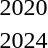<table>
<tr>
<td>2020<br></td>
<td></td>
<td></td>
<td></td>
</tr>
<tr>
<td>2024<br></td>
<td></td>
<td></td>
<td></td>
</tr>
</table>
